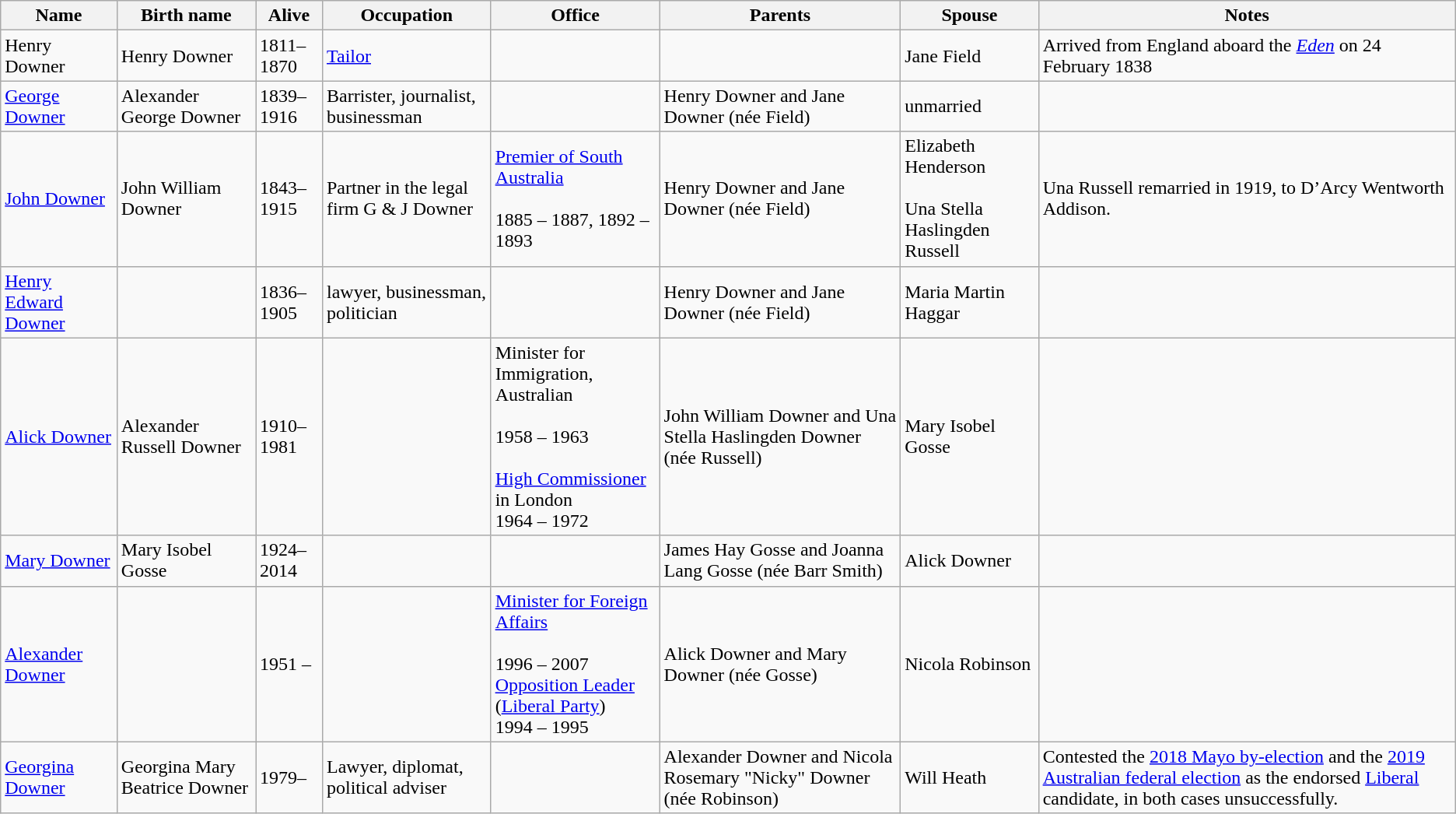<table class="wikitable">
<tr>
<th>Name</th>
<th>Birth name</th>
<th>Alive</th>
<th>Occupation</th>
<th>Office</th>
<th>Parents</th>
<th>Spouse</th>
<th>Notes</th>
</tr>
<tr>
<td>Henry Downer</td>
<td>Henry Downer</td>
<td>1811–1870</td>
<td><a href='#'>Tailor</a></td>
<td></td>
<td></td>
<td>Jane Field</td>
<td>Arrived from England aboard the <em><a href='#'>Eden</a></em> on 24 February 1838</td>
</tr>
<tr>
<td><a href='#'>George Downer</a></td>
<td>Alexander George Downer</td>
<td>1839–1916</td>
<td>Barrister, journalist, businessman</td>
<td></td>
<td>Henry Downer and Jane Downer (née Field)</td>
<td>unmarried</td>
<td></td>
</tr>
<tr>
<td><a href='#'>John Downer</a></td>
<td>John William Downer</td>
<td>1843–1915</td>
<td>Partner in the legal firm G & J Downer</td>
<td><a href='#'>Premier of South Australia</a><br><br>1885 – 1887, 1892 – 1893<br></td>
<td>Henry Downer and Jane Downer (née Field)</td>
<td>Elizabeth Henderson<br><br>Una Stella Haslingden Russell</td>
<td>Una Russell remarried in 1919, to D’Arcy Wentworth Addison.</td>
</tr>
<tr>
<td><a href='#'>Henry Edward Downer</a></td>
<td></td>
<td>1836–1905</td>
<td>lawyer, businessman, politician</td>
<td></td>
<td>Henry Downer and Jane Downer (née Field)</td>
<td>Maria Martin Haggar</td>
<td></td>
</tr>
<tr>
<td><a href='#'>Alick Downer</a></td>
<td>Alexander Russell Downer</td>
<td>1910–1981</td>
<td></td>
<td>Minister for Immigration, Australian<br><br>1958 – 1963<br>
<br><a href='#'>High Commissioner</a> in London<br>
1964 – 1972</td>
<td>John William Downer and Una Stella Haslingden Downer (née Russell)</td>
<td>Mary Isobel Gosse</td>
<td></td>
</tr>
<tr>
<td><a href='#'>Mary Downer</a></td>
<td>Mary Isobel Gosse</td>
<td>1924–2014</td>
<td></td>
<td></td>
<td>James Hay Gosse and Joanna Lang Gosse (née Barr Smith)</td>
<td>Alick Downer</td>
<td></td>
</tr>
<tr>
<td><a href='#'>Alexander Downer</a></td>
<td></td>
<td>1951 –</td>
<td></td>
<td><a href='#'>Minister for Foreign Affairs</a><br><br>1996 – 2007<br>
<a href='#'>Opposition Leader</a> (<a href='#'>Liberal Party</a>)<br>
1994 – 1995</td>
<td>Alick Downer and Mary Downer (née Gosse)</td>
<td>Nicola Robinson</td>
<td></td>
</tr>
<tr>
<td><a href='#'>Georgina Downer</a></td>
<td>Georgina Mary Beatrice Downer</td>
<td>1979–</td>
<td>Lawyer, diplomat, political adviser</td>
<td></td>
<td>Alexander Downer and Nicola Rosemary "Nicky" Downer (née Robinson)</td>
<td>Will Heath</td>
<td>Contested the <a href='#'>2018 Mayo by-election</a> and the <a href='#'>2019 Australian federal election</a> as the endorsed <a href='#'>Liberal</a> candidate, in both cases unsuccessfully.</td>
</tr>
</table>
